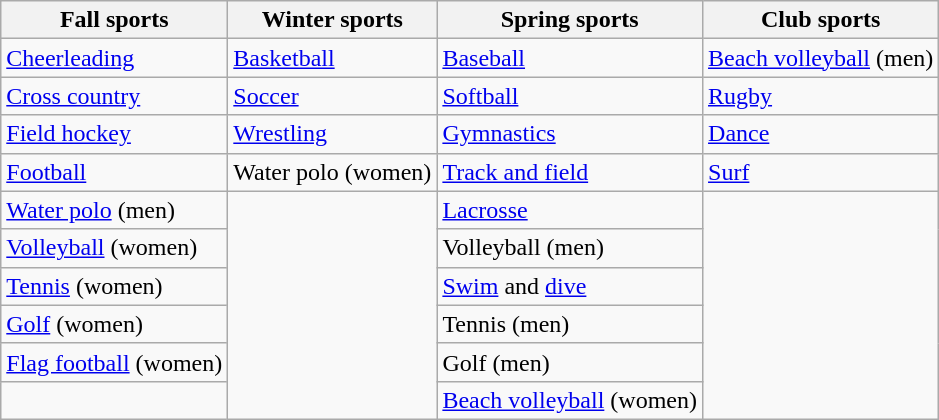<table class="wikitable">
<tr>
<th>Fall sports</th>
<th>Winter sports</th>
<th>Spring sports</th>
<th>Club sports</th>
</tr>
<tr>
<td><a href='#'>Cheerleading</a></td>
<td><a href='#'>Basketball</a></td>
<td><a href='#'>Baseball</a></td>
<td><a href='#'>Beach volleyball</a> (men)</td>
</tr>
<tr>
<td><a href='#'>Cross country</a></td>
<td><a href='#'>Soccer</a></td>
<td><a href='#'>Softball</a></td>
<td><a href='#'>Rugby</a></td>
</tr>
<tr>
<td><a href='#'>Field hockey</a></td>
<td><a href='#'>Wrestling</a></td>
<td><a href='#'>Gymnastics</a></td>
<td><a href='#'>Dance</a></td>
</tr>
<tr>
<td><a href='#'>Football</a></td>
<td>Water polo (women)</td>
<td><a href='#'>Track and field</a></td>
<td><a href='#'>Surf</a></td>
</tr>
<tr>
<td><a href='#'>Water polo</a> (men)</td>
<td rowspan="6"></td>
<td><a href='#'>Lacrosse</a></td>
<td rowspan="6"></td>
</tr>
<tr>
<td><a href='#'>Volleyball</a> (women)</td>
<td>Volleyball (men)</td>
</tr>
<tr>
<td><a href='#'>Tennis</a> (women)</td>
<td><a href='#'>Swim</a> and <a href='#'>dive</a></td>
</tr>
<tr>
<td><a href='#'>Golf</a> (women)</td>
<td>Tennis (men)</td>
</tr>
<tr>
<td><a href='#'>Flag football</a> (women)</td>
<td>Golf (men)</td>
</tr>
<tr>
<td></td>
<td><a href='#'>Beach volleyball</a> (women)</td>
</tr>
</table>
